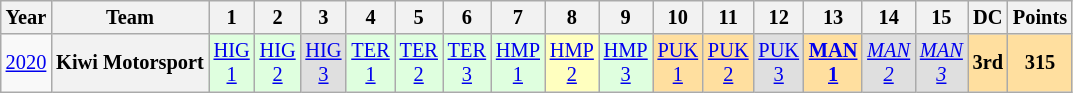<table class="wikitable" style="text-align:center; font-size:85%">
<tr>
<th>Year</th>
<th>Team</th>
<th>1</th>
<th>2</th>
<th>3</th>
<th>4</th>
<th>5</th>
<th>6</th>
<th>7</th>
<th>8</th>
<th>9</th>
<th>10</th>
<th>11</th>
<th>12</th>
<th>13</th>
<th>14</th>
<th>15</th>
<th>DC</th>
<th>Points</th>
</tr>
<tr>
<td><a href='#'>2020</a></td>
<th nowrap>Kiwi Motorsport</th>
<td style="background:#DFFFDF;"><a href='#'>HIG<br>1</a><br></td>
<td style="background:#DFFFDF;"><a href='#'>HIG<br>2</a><br></td>
<td style="background:#DFDFDF;"><a href='#'>HIG<br>3</a><br></td>
<td style="background:#DFFFDF;"><a href='#'>TER<br>1</a><br></td>
<td style="background:#DFFFDF;"><a href='#'>TER<br>2</a><br></td>
<td style="background:#DFFFDF;"><a href='#'>TER<br>3</a><br></td>
<td style="background:#DFFFDF;"><a href='#'>HMP<br>1</a><br></td>
<td style="background:#FFFFBF;"><a href='#'>HMP<br>2</a><br></td>
<td style="background:#DFFFDF;"><a href='#'>HMP<br>3</a><br></td>
<td style="background:#FFDF9F;"><a href='#'>PUK<br>1</a><br></td>
<td style="background:#FFDF9F;"><a href='#'>PUK<br>2</a><br></td>
<td style="background:#DFDFDF;"><a href='#'>PUK<br>3</a><br></td>
<td style="background:#FFDF9F;"><strong><a href='#'>MAN<br>1</a></strong><br></td>
<td style="background:#DFDFDF;"><em><a href='#'>MAN<br>2</a></em><br></td>
<td style="background:#DFDFDF;"><em><a href='#'>MAN<br>3</a></em><br></td>
<th style="background:#ffdf9f;">3rd</th>
<th style="background:#ffdf9f;">315</th>
</tr>
</table>
